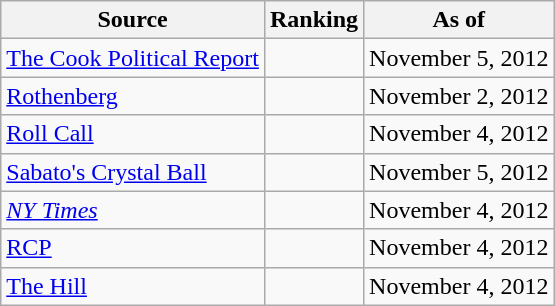<table class="wikitable" style="text-align:center">
<tr>
<th>Source</th>
<th>Ranking</th>
<th>As of</th>
</tr>
<tr>
<td align=left><a href='#'>The Cook Political Report</a></td>
<td></td>
<td>November 5, 2012</td>
</tr>
<tr>
<td align=left><a href='#'>Rothenberg</a></td>
<td></td>
<td>November 2, 2012</td>
</tr>
<tr>
<td align=left><a href='#'>Roll Call</a></td>
<td></td>
<td>November 4, 2012</td>
</tr>
<tr>
<td align=left><a href='#'>Sabato's Crystal Ball</a></td>
<td></td>
<td>November 5, 2012</td>
</tr>
<tr>
<td align=left><a href='#'><em>NY Times</em></a></td>
<td></td>
<td>November 4, 2012</td>
</tr>
<tr>
<td align="left"><a href='#'>RCP</a></td>
<td></td>
<td>November 4, 2012</td>
</tr>
<tr>
<td align=left><a href='#'>The Hill</a></td>
<td></td>
<td>November 4, 2012</td>
</tr>
</table>
